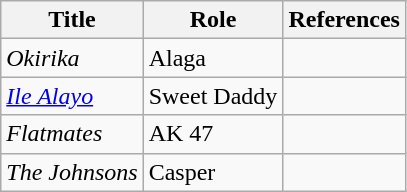<table class="wikitable">
<tr>
<th>Title</th>
<th>Role</th>
<th>References</th>
</tr>
<tr>
<td><em>Okirika</em></td>
<td>Alaga</td>
<td></td>
</tr>
<tr>
<td><em><a href='#'>Ile Alayo</a></em></td>
<td>Sweet Daddy</td>
<td></td>
</tr>
<tr>
<td><em>Flatmates</em></td>
<td>AK 47</td>
<td></td>
</tr>
<tr>
<td><em>The Johnsons</em></td>
<td>Casper</td>
<td></td>
</tr>
</table>
